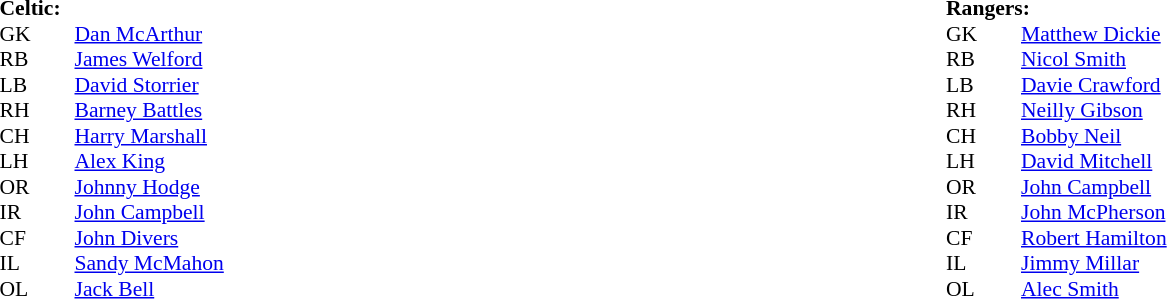<table width="100%">
<tr>
<td valign="top" width="50%"><br><table style="font-size: 90%" cellspacing="0" cellpadding="0">
<tr>
<td colspan="4"><strong>Celtic:</strong></td>
</tr>
<tr>
<th width="25"></th>
<th width="25"></th>
</tr>
<tr>
<td>GK</td>
<td></td>
<td><a href='#'>Dan McArthur</a></td>
</tr>
<tr>
<td>RB</td>
<td></td>
<td><a href='#'>James Welford</a></td>
</tr>
<tr>
<td>LB</td>
<td></td>
<td><a href='#'>David Storrier</a></td>
</tr>
<tr>
<td>RH</td>
<td></td>
<td><a href='#'>Barney Battles</a></td>
</tr>
<tr>
<td>CH</td>
<td></td>
<td><a href='#'>Harry Marshall</a></td>
</tr>
<tr>
<td>LH</td>
<td></td>
<td><a href='#'>Alex King</a></td>
</tr>
<tr>
<td>OR</td>
<td></td>
<td><a href='#'>Johnny Hodge</a></td>
</tr>
<tr>
<td>IR</td>
<td></td>
<td><a href='#'>John Campbell</a></td>
</tr>
<tr>
<td>CF</td>
<td></td>
<td><a href='#'>John Divers</a></td>
</tr>
<tr>
<td>IL</td>
<td></td>
<td><a href='#'>Sandy McMahon</a></td>
</tr>
<tr>
<td>OL</td>
<td></td>
<td><a href='#'>Jack Bell</a></td>
</tr>
</table>
</td>
<td valign="top" width="50%"><br><table style="font-size: 90%" cellspacing="0" cellpadding="0">
<tr>
<td colspan="4"><strong>Rangers:</strong></td>
</tr>
<tr>
<th width="25"></th>
<th width="25"></th>
</tr>
<tr>
<td>GK</td>
<td></td>
<td><a href='#'>Matthew Dickie</a></td>
</tr>
<tr>
<td>RB</td>
<td></td>
<td><a href='#'>Nicol Smith</a></td>
</tr>
<tr>
<td>LB</td>
<td></td>
<td><a href='#'>Davie Crawford</a></td>
</tr>
<tr>
<td>RH</td>
<td></td>
<td><a href='#'>Neilly Gibson</a></td>
</tr>
<tr>
<td>CH</td>
<td></td>
<td><a href='#'>Bobby Neil</a></td>
</tr>
<tr>
<td>LH</td>
<td></td>
<td><a href='#'>David Mitchell</a></td>
</tr>
<tr>
<td>OR</td>
<td></td>
<td><a href='#'>John Campbell</a></td>
</tr>
<tr>
<td>IR</td>
<td></td>
<td><a href='#'>John McPherson</a></td>
</tr>
<tr>
<td>CF</td>
<td></td>
<td><a href='#'>Robert Hamilton</a></td>
</tr>
<tr>
<td>IL</td>
<td></td>
<td><a href='#'>Jimmy Millar</a></td>
</tr>
<tr>
<td>OL</td>
<td></td>
<td><a href='#'>Alec Smith</a></td>
</tr>
</table>
</td>
</tr>
</table>
